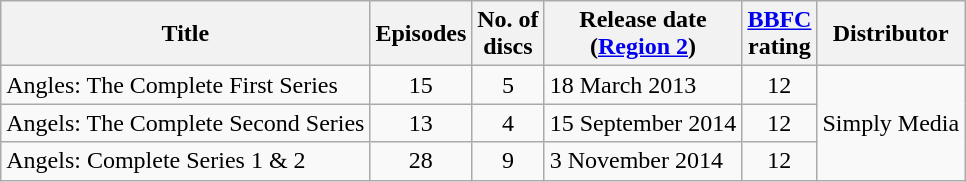<table class="wikitable">
<tr>
<th>Title</th>
<th>Episodes</th>
<th>No. of<br>discs</th>
<th>Release date<br>(<a href='#'>Region 2</a>)</th>
<th><a href='#'>BBFC</a><br>rating</th>
<th>Distributor</th>
</tr>
<tr>
<td>Angles: The Complete First Series</td>
<td align="center">15</td>
<td align="center">5</td>
<td>18 March 2013</td>
<td align="center">12</td>
<td rowspan="3">Simply Media</td>
</tr>
<tr>
<td>Angels: The Complete Second Series</td>
<td align="center">13</td>
<td align="center">4</td>
<td>15 September 2014</td>
<td align="center">12</td>
</tr>
<tr>
<td>Angels: Complete Series 1 & 2</td>
<td align="center">28</td>
<td align="center">9</td>
<td>3 November 2014</td>
<td align="center">12</td>
</tr>
</table>
